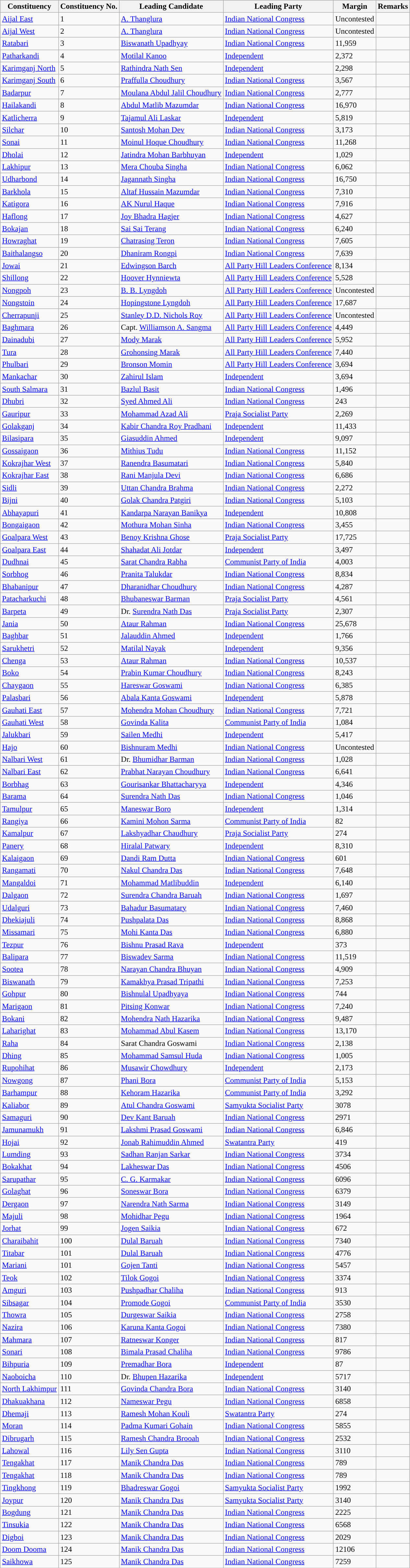<table class="wikitable sortable">
<tr>
<th>Constituency</th>
<th>Constituency No.</th>
<th>Leading Candidate</th>
<th>Leading Party</th>
<th>Margin</th>
<th>Remarks</th>
</tr>
<tr>
<td><a href='#'>Aijal East</a></td>
<td>1</td>
<td><a href='#'>A. Thanglura</a></td>
<td bgcolor=><a href='#'>Indian National Congress</a></td>
<td>Uncontested</td>
<td></td>
</tr>
<tr>
<td><a href='#'>Aijal West</a></td>
<td>2</td>
<td><a href='#'>A. Thanglura</a></td>
<td bgcolor=><a href='#'>Indian National Congress</a></td>
<td>Uncontested</td>
<td></td>
</tr>
<tr>
<td><a href='#'>Ratabari</a></td>
<td>3</td>
<td><a href='#'>Biswanath Upadhyay</a></td>
<td bgcolor=><a href='#'>Indian National Congress</a></td>
<td>11,959</td>
<td></td>
</tr>
<tr>
<td><a href='#'>Patharkandi</a></td>
<td>4</td>
<td><a href='#'>Motilal Kanoo</a></td>
<td bgcolor=><a href='#'>Independent</a></td>
<td>2,372</td>
<td></td>
</tr>
<tr>
<td><a href='#'>Karimganj North</a></td>
<td>5</td>
<td><a href='#'>Rathindra Nath Sen</a></td>
<td bgcolor=><a href='#'>Independent</a></td>
<td>2,298</td>
<td></td>
</tr>
<tr>
<td><a href='#'>Karimganj South</a></td>
<td>6</td>
<td><a href='#'>Praffulla Choudhury</a></td>
<td bgcolor=><a href='#'>Indian National Congress</a></td>
<td>3,567</td>
<td></td>
</tr>
<tr>
<td><a href='#'>Badarpur</a></td>
<td>7</td>
<td><a href='#'>Moulana Abdul Jalil Choudhury</a></td>
<td bgcolor=><a href='#'>Indian National Congress</a></td>
<td>2,777</td>
<td></td>
</tr>
<tr>
<td><a href='#'>Hailakandi</a></td>
<td>8</td>
<td><a href='#'>Abdul Matlib Mazumdar</a></td>
<td bgcolor=><a href='#'>Indian National Congress</a></td>
<td>16,970</td>
<td></td>
</tr>
<tr>
<td><a href='#'>Katlicherra</a></td>
<td>9</td>
<td><a href='#'>Tajamul Ali Laskar</a></td>
<td bgcolor=><a href='#'>Independent</a></td>
<td>5,819</td>
<td></td>
</tr>
<tr>
<td><a href='#'>Silchar</a></td>
<td>10</td>
<td><a href='#'>Santosh Mohan Dev</a></td>
<td bgcolor=><a href='#'>Indian National Congress</a></td>
<td>3,173</td>
<td></td>
</tr>
<tr>
<td><a href='#'>Sonai</a></td>
<td>11</td>
<td><a href='#'>Moinul Hoque Choudhury</a></td>
<td bgcolor=><a href='#'>Indian National Congress</a></td>
<td>11,268</td>
<td></td>
</tr>
<tr>
<td><a href='#'>Dholai</a></td>
<td>12</td>
<td><a href='#'>Jatindra Mohan Barbhuyan</a></td>
<td bgcolor=><a href='#'>Independent</a></td>
<td>1,029</td>
<td></td>
</tr>
<tr>
<td><a href='#'>Lakhipur</a></td>
<td>13</td>
<td><a href='#'>Mera Chouba Singha</a></td>
<td bgcolor=><a href='#'>Indian National Congress</a></td>
<td>6,062</td>
<td></td>
</tr>
<tr>
<td><a href='#'>Udharbond</a></td>
<td>14</td>
<td><a href='#'>Jagannath Singha</a></td>
<td bgcolor=><a href='#'>Indian National Congress</a></td>
<td>16,750</td>
<td></td>
</tr>
<tr>
<td><a href='#'>Barkhola</a></td>
<td>15</td>
<td><a href='#'>Altaf Hussain Mazumdar</a></td>
<td bgcolor=><a href='#'>Indian National Congress</a></td>
<td>7,310</td>
<td></td>
</tr>
<tr>
<td><a href='#'>Katigora</a></td>
<td>16</td>
<td><a href='#'>AK Nurul Haque</a></td>
<td bgcolor=><a href='#'>Indian National Congress</a></td>
<td>7,916</td>
<td></td>
</tr>
<tr>
<td><a href='#'>Haflong</a></td>
<td>17</td>
<td><a href='#'>Joy Bhadra Hagjer</a></td>
<td bgcolor=><a href='#'>Indian National Congress</a></td>
<td>4,627</td>
<td></td>
</tr>
<tr>
<td><a href='#'>Bokajan</a></td>
<td>18</td>
<td><a href='#'>Sai Sai Terang</a></td>
<td bgcolor=><a href='#'>Indian National Congress</a></td>
<td>6,240</td>
<td></td>
</tr>
<tr>
<td><a href='#'>Howraghat</a></td>
<td>19</td>
<td><a href='#'>Chatrasing Teron</a></td>
<td bgcolor=><a href='#'>Indian National Congress</a></td>
<td>7,605</td>
<td></td>
</tr>
<tr>
<td><a href='#'>Baithalangso</a></td>
<td>20</td>
<td><a href='#'>Dhaniram Rongpi</a></td>
<td bgcolor=><a href='#'>Indian National Congress</a></td>
<td>7,639</td>
<td></td>
</tr>
<tr>
<td><a href='#'>Jowai</a></td>
<td>21</td>
<td><a href='#'>Edwingson Barch</a></td>
<td bgcolor=><a href='#'>All Party Hill Leaders Conference</a></td>
<td>8,134</td>
<td></td>
</tr>
<tr>
<td><a href='#'>Shillong</a></td>
<td>22</td>
<td><a href='#'>Hoover Hynniewta</a></td>
<td bgcolor=><a href='#'>All Party Hill Leaders Conference</a></td>
<td>5,528</td>
<td></td>
</tr>
<tr>
<td><a href='#'>Nongpoh</a></td>
<td>23</td>
<td><a href='#'>B. B. Lyngdoh</a></td>
<td bgcolor=><a href='#'>All Party Hill Leaders Conference</a></td>
<td>Uncontested</td>
<td></td>
</tr>
<tr>
<td><a href='#'>Nongstoin</a></td>
<td>24</td>
<td><a href='#'>Hopingstone Lyngdoh</a></td>
<td bgcolor=><a href='#'>All Party Hill Leaders Conference</a></td>
<td>17,687</td>
<td></td>
</tr>
<tr>
<td><a href='#'>Cherrapunji</a></td>
<td>25</td>
<td><a href='#'>Stanley D.D. Nichols Roy</a></td>
<td bgcolor=><a href='#'>All Party Hill Leaders Conference</a></td>
<td>Uncontested</td>
<td></td>
</tr>
<tr>
<td><a href='#'>Baghmara</a></td>
<td>26</td>
<td>Capt. <a href='#'>Williamson A. Sangma</a></td>
<td bgcolor=><a href='#'>All Party Hill Leaders Conference</a></td>
<td>4,449</td>
<td></td>
</tr>
<tr>
<td><a href='#'>Dainadubi</a></td>
<td>27</td>
<td><a href='#'>Mody Marak</a></td>
<td bgcolor=><a href='#'>All Party Hill Leaders Conference</a></td>
<td>5,952</td>
<td></td>
</tr>
<tr>
<td><a href='#'>Tura</a></td>
<td>28</td>
<td><a href='#'>Grohonsing Marak</a></td>
<td bgcolor=><a href='#'>All Party Hill Leaders Conference</a></td>
<td>7,440</td>
<td></td>
</tr>
<tr>
<td><a href='#'>Phulbari</a></td>
<td>29</td>
<td><a href='#'>Bronson Momin</a></td>
<td bgcolor=><a href='#'>All Party Hill Leaders Conference</a></td>
<td>3,694</td>
<td></td>
</tr>
<tr>
<td><a href='#'>Mankachar</a></td>
<td>30</td>
<td><a href='#'>Zahirul Islam</a></td>
<td bgcolor=><a href='#'>Independent</a></td>
<td>3,694</td>
<td></td>
</tr>
<tr>
<td><a href='#'>South Salmara</a></td>
<td>31</td>
<td><a href='#'>Bazlul Basit</a></td>
<td bgcolor=><a href='#'>Indian National Congress</a></td>
<td>1,496</td>
<td></td>
</tr>
<tr>
<td><a href='#'>Dhubri</a></td>
<td>32</td>
<td><a href='#'>Syed Ahmed Ali</a></td>
<td bgcolor=><a href='#'>Indian National Congress</a></td>
<td>243</td>
<td></td>
</tr>
<tr>
<td><a href='#'>Gauripur</a></td>
<td>33</td>
<td><a href='#'>Mohammad Azad Ali</a></td>
<td bgcolor=><a href='#'>Praja Socialist Party</a></td>
<td>2,269</td>
<td></td>
</tr>
<tr>
<td><a href='#'>Golakganj</a></td>
<td>34</td>
<td><a href='#'>Kabir Chandra Roy Pradhani</a></td>
<td bgcolor=><a href='#'>Independent</a></td>
<td>11,433</td>
<td></td>
</tr>
<tr>
<td><a href='#'>Bilasipara</a></td>
<td>35</td>
<td><a href='#'>Giasuddin Ahmed</a></td>
<td bgcolor=><a href='#'>Independent</a></td>
<td>9,097</td>
<td></td>
</tr>
<tr>
<td><a href='#'>Gossaigaon</a></td>
<td>36</td>
<td><a href='#'>Mithius Tudu</a></td>
<td><a href='#'>Indian National Congress</a></td>
<td>11,152</td>
<td></td>
</tr>
<tr>
<td><a href='#'>Kokrajhar West</a></td>
<td>37</td>
<td><a href='#'>Ranendra Basumatari</a></td>
<td bgcolor=><a href='#'>Indian National Congress</a></td>
<td>5,840</td>
<td></td>
</tr>
<tr>
<td><a href='#'>Kokrajhar East</a></td>
<td>38</td>
<td><a href='#'>Rani Manjula Devi</a></td>
<td bgcolor=><a href='#'>Indian National Congress</a></td>
<td>6,686</td>
<td></td>
</tr>
<tr>
<td><a href='#'>Sidli</a></td>
<td>39</td>
<td><a href='#'>Uttan Chandra Brahma</a></td>
<td bgcolor=><a href='#'>Indian National Congress</a></td>
<td>2,272</td>
<td></td>
</tr>
<tr>
<td><a href='#'>Bijni</a></td>
<td>40</td>
<td><a href='#'>Golak Chandra Patgiri</a></td>
<td bgcolor=><a href='#'>Indian National Congress</a></td>
<td>5,103</td>
<td></td>
</tr>
<tr>
<td><a href='#'>Abhayapuri</a></td>
<td>41</td>
<td><a href='#'>Kandarpa Narayan Banikya</a></td>
<td bgcolor=><a href='#'>Independent</a></td>
<td>10,808</td>
<td></td>
</tr>
<tr>
<td><a href='#'>Bongaigaon</a></td>
<td>42</td>
<td><a href='#'>Mothura Mohan Sinha</a></td>
<td bgcolor=><a href='#'>Indian National Congress</a></td>
<td>3,455</td>
<td></td>
</tr>
<tr>
<td><a href='#'>Goalpara West</a></td>
<td>43</td>
<td><a href='#'>Benoy Krishna Ghose</a></td>
<td bgcolor=><a href='#'>Praja Socialist Party</a></td>
<td>17,725</td>
<td></td>
</tr>
<tr>
<td><a href='#'>Goalpara East</a></td>
<td>44</td>
<td><a href='#'>Shahadat Ali Jotdar</a></td>
<td bgcolor=><a href='#'>Independent</a></td>
<td>3,497</td>
<td></td>
</tr>
<tr>
<td><a href='#'>Dudhnai</a></td>
<td>45</td>
<td><a href='#'>Sarat Chandra Rabha</a></td>
<td bgcolor=><a href='#'>Communist Party of India</a></td>
<td>4,003</td>
<td></td>
</tr>
<tr>
<td><a href='#'>Sorbhog</a></td>
<td>46</td>
<td><a href='#'>Pranita Talukdar</a></td>
<td bgcolor=><a href='#'>Indian National Congress</a></td>
<td>8,834</td>
<td></td>
</tr>
<tr>
<td><a href='#'>Bhabanipur</a></td>
<td>47</td>
<td><a href='#'>Dharanidhar Choudhury</a></td>
<td bgcolor=><a href='#'>Indian National Congress</a></td>
<td>4,287</td>
<td></td>
</tr>
<tr>
<td><a href='#'>Patacharkuchi</a></td>
<td>48</td>
<td><a href='#'>Bhubaneswar Barman</a></td>
<td bgcolor=><a href='#'>Praja Socialist Party</a></td>
<td>4,561</td>
<td></td>
</tr>
<tr>
<td><a href='#'>Barpeta</a></td>
<td>49</td>
<td>Dr. <a href='#'>Surendra Nath Das</a></td>
<td bgcolor=><a href='#'>Praja Socialist Party</a></td>
<td>2,307</td>
<td></td>
</tr>
<tr>
<td><a href='#'>Jania</a></td>
<td>50</td>
<td><a href='#'>Ataur Rahman</a></td>
<td bgcolor=><a href='#'>Indian National Congress</a></td>
<td>25,678</td>
<td></td>
</tr>
<tr>
<td><a href='#'>Baghbar</a></td>
<td>51</td>
<td><a href='#'>Jalauddin Ahmed</a></td>
<td bgcolor=><a href='#'>Independent</a></td>
<td>1,766</td>
<td></td>
</tr>
<tr>
<td><a href='#'>Sarukhetri</a></td>
<td>52</td>
<td><a href='#'>Matilal Nayak</a></td>
<td bgcolor=><a href='#'>Independent</a></td>
<td>9,356</td>
<td></td>
</tr>
<tr>
<td><a href='#'>Chenga</a></td>
<td>53</td>
<td><a href='#'>Ataur Rahman</a></td>
<td bgcolor=><a href='#'>Indian National Congress</a></td>
<td>10,537</td>
<td></td>
</tr>
<tr>
<td><a href='#'>Boko</a></td>
<td>54</td>
<td><a href='#'>Prabin Kumar Choudhury</a></td>
<td bgcolor=><a href='#'>Indian National Congress</a></td>
<td>8,243</td>
<td></td>
</tr>
<tr>
<td><a href='#'>Chaygaon</a></td>
<td>55</td>
<td><a href='#'>Hareswar Goswami</a></td>
<td bgcolor=><a href='#'>Indian National Congress</a></td>
<td>6,385</td>
<td></td>
</tr>
<tr>
<td><a href='#'>Palasbari</a></td>
<td>56</td>
<td><a href='#'>Abala Kanta Goswami</a></td>
<td bgcolor=><a href='#'>Independent</a></td>
<td>5,878</td>
<td></td>
</tr>
<tr>
<td><a href='#'>Gauhati East</a></td>
<td>57</td>
<td><a href='#'>Mohendra Mohan Choudhury</a></td>
<td bgcolor=><a href='#'>Indian National Congress</a></td>
<td>7,721</td>
<td></td>
</tr>
<tr>
<td><a href='#'>Gauhati West</a></td>
<td>58</td>
<td><a href='#'>Govinda Kalita</a></td>
<td bgcolor=><a href='#'>Communist Party of India</a></td>
<td>1,084</td>
<td></td>
</tr>
<tr>
<td><a href='#'>Jalukbari</a></td>
<td>59</td>
<td><a href='#'>Sailen Medhi</a></td>
<td bgcolor=><a href='#'>Independent</a></td>
<td>5,417</td>
<td></td>
</tr>
<tr>
<td><a href='#'>Hajo</a></td>
<td>60</td>
<td><a href='#'>Bishnuram Medhi</a></td>
<td bgcolor=><a href='#'>Indian National Congress</a></td>
<td>Uncontested</td>
<td></td>
</tr>
<tr>
<td><a href='#'>Nalbari West</a></td>
<td>61</td>
<td>Dr. <a href='#'>Bhumidhar Barman</a></td>
<td bgcolor=><a href='#'>Indian National Congress</a></td>
<td>1,028</td>
<td></td>
</tr>
<tr>
<td><a href='#'>Nalbari East</a></td>
<td>62</td>
<td><a href='#'>Prabhat Narayan Choudhury</a></td>
<td bgcolor=><a href='#'>Indian National Congress</a></td>
<td>6,641</td>
<td></td>
</tr>
<tr>
<td><a href='#'>Borbhag</a></td>
<td>63</td>
<td><a href='#'>Gourisankar Bhattacharyya</a></td>
<td bgcolor=><a href='#'>Independent</a></td>
<td>4,346</td>
<td></td>
</tr>
<tr>
<td><a href='#'>Barama</a></td>
<td>64</td>
<td><a href='#'>Surendra Nath Das</a></td>
<td bgcolor=><a href='#'>Indian National Congress</a></td>
<td>1,046</td>
<td></td>
</tr>
<tr>
<td><a href='#'>Tamulpur</a></td>
<td>65</td>
<td><a href='#'>Maneswar Boro</a></td>
<td bgcolor=><a href='#'>Independent</a></td>
<td>1,314</td>
<td></td>
</tr>
<tr>
<td><a href='#'>Rangiya</a></td>
<td>66</td>
<td><a href='#'>Kamini Mohon Sarma</a></td>
<td bgcolor=><a href='#'>Communist Party of India</a></td>
<td>82</td>
<td></td>
</tr>
<tr>
<td><a href='#'>Kamalpur</a></td>
<td>67</td>
<td><a href='#'>Lakshyadhar Chaudhury</a></td>
<td bgcolor=><a href='#'>Praja Socialist Party</a></td>
<td>274</td>
<td></td>
</tr>
<tr>
<td><a href='#'>Panery</a></td>
<td>68</td>
<td><a href='#'>Hiralal Patwary</a></td>
<td bgcolor=><a href='#'>Independent</a></td>
<td>8,310</td>
<td></td>
</tr>
<tr>
<td><a href='#'>Kalaigaon</a></td>
<td>69</td>
<td><a href='#'>Dandi Ram Dutta</a></td>
<td bgcolor=><a href='#'>Indian National Congress</a></td>
<td>601</td>
<td></td>
</tr>
<tr>
<td><a href='#'>Rangamati</a></td>
<td>70</td>
<td><a href='#'>Nakul Chandra Das</a></td>
<td bgcolor=><a href='#'>Indian National Congress</a></td>
<td>7,648</td>
<td></td>
</tr>
<tr>
<td><a href='#'>Mangaldoi</a></td>
<td>71</td>
<td><a href='#'>Mohammad Matlibuddin</a></td>
<td bgcolor=><a href='#'>Independent</a></td>
<td>6,140</td>
<td></td>
</tr>
<tr>
<td><a href='#'>Dalgaon</a></td>
<td>72</td>
<td><a href='#'>Surendra Chandra Baruah</a></td>
<td bgcolor=><a href='#'>Indian National Congress</a></td>
<td>1,697</td>
<td></td>
</tr>
<tr>
<td><a href='#'>Udalguri</a></td>
<td>73</td>
<td><a href='#'>Bahadur Basumatary</a></td>
<td bgcolor=><a href='#'>Indian National Congress</a></td>
<td>7,460</td>
<td></td>
</tr>
<tr>
<td><a href='#'>Dhekiajuli</a></td>
<td>74</td>
<td><a href='#'>Pushpalata Das</a></td>
<td bgcolor=><a href='#'>Indian National Congress</a></td>
<td>8,868</td>
<td></td>
</tr>
<tr>
<td><a href='#'>Missamari</a></td>
<td>75</td>
<td><a href='#'>Mohi Kanta Das</a></td>
<td bgcolor=><a href='#'>Indian National Congress</a></td>
<td>6,880</td>
<td></td>
</tr>
<tr>
<td><a href='#'>Tezpur</a></td>
<td>76</td>
<td><a href='#'>Bishnu Prasad Rava</a></td>
<td bgcolor=><a href='#'>Independent</a></td>
<td>373</td>
<td></td>
</tr>
<tr>
<td><a href='#'>Balipara</a></td>
<td>77</td>
<td><a href='#'>Biswadev Sarma</a></td>
<td bgcolor=><a href='#'>Indian National Congress</a></td>
<td>11,519</td>
<td></td>
</tr>
<tr>
<td><a href='#'>Sootea</a></td>
<td>78</td>
<td><a href='#'>Narayan Chandra Bhuyan</a></td>
<td bgcolor=><a href='#'>Indian National Congress</a></td>
<td>4,909</td>
<td></td>
</tr>
<tr>
<td><a href='#'>Biswanath</a></td>
<td>79</td>
<td><a href='#'>Kamakhya Prasad Tripathi</a></td>
<td bgcolor=><a href='#'>Indian National Congress</a></td>
<td>7,253</td>
<td></td>
</tr>
<tr>
<td><a href='#'>Gohpur</a></td>
<td>80</td>
<td><a href='#'>Bishnulal Upadhyaya</a></td>
<td bgcolor=><a href='#'>Indian National Congress</a></td>
<td>744</td>
<td></td>
</tr>
<tr>
<td><a href='#'>Marigaon</a></td>
<td>81</td>
<td><a href='#'>Pitsing Konwar</a></td>
<td bgcolor=><a href='#'>Indian National Congress</a></td>
<td>7,240</td>
<td></td>
</tr>
<tr>
<td><a href='#'>Bokani</a></td>
<td>82</td>
<td><a href='#'>Mohendra Nath Hazarika</a></td>
<td bgcolor=><a href='#'>Indian National Congress</a></td>
<td>9,487</td>
<td></td>
</tr>
<tr>
<td><a href='#'>Laharighat</a></td>
<td>83</td>
<td><a href='#'>Mohammad Abul Kasem</a></td>
<td bgcolor=><a href='#'>Indian National Congress</a></td>
<td>13,170</td>
<td></td>
</tr>
<tr>
<td><a href='#'>Raha</a></td>
<td>84</td>
<td>Sarat Chandra Goswami</td>
<td bgcolor=><a href='#'>Indian National Congress</a></td>
<td>2,138</td>
<td></td>
</tr>
<tr>
<td><a href='#'>Dhing</a></td>
<td>85</td>
<td><a href='#'>Mohammad Samsul Huda</a></td>
<td bgcolor=><a href='#'>Indian National Congress</a></td>
<td>1,005</td>
<td></td>
</tr>
<tr>
<td><a href='#'>Rupohihat</a></td>
<td>86</td>
<td><a href='#'>Musawir Chowdhury</a></td>
<td bgcolor=><a href='#'>Independent</a></td>
<td>2,173</td>
<td></td>
</tr>
<tr>
<td><a href='#'>Nowgong</a></td>
<td>87</td>
<td><a href='#'>Phani Bora</a></td>
<td bgcolor=><a href='#'>Communist Party of India</a></td>
<td>5,153</td>
<td></td>
</tr>
<tr>
<td><a href='#'>Barhampur</a></td>
<td>88</td>
<td><a href='#'>Kehoram Hazarika</a></td>
<td bgcolor=><a href='#'>Communist Party of India</a></td>
<td>3,292</td>
<td></td>
</tr>
<tr>
<td><a href='#'>Kaliabor</a></td>
<td>89</td>
<td><a href='#'>Atul Chandra Goswami</a></td>
<td bgcolor=><a href='#'>Samyukta Socialist Party</a></td>
<td>3078</td>
<td></td>
</tr>
<tr>
<td><a href='#'>Samaguri</a></td>
<td>90</td>
<td><a href='#'>Dev Kant Baruah</a></td>
<td bgcolor=><a href='#'>Indian National Congress</a></td>
<td>2971</td>
<td></td>
</tr>
<tr>
<td><a href='#'>Jamunamukh</a></td>
<td>91</td>
<td><a href='#'>Lakshmi Prasad Goswami</a></td>
<td bgcolor=><a href='#'>Indian National Congress</a></td>
<td>6,846</td>
<td></td>
</tr>
<tr>
<td><a href='#'>Hojai</a></td>
<td>92</td>
<td><a href='#'>Jonab Rahimuddin Ahmed</a></td>
<td bgcolor=><a href='#'>Swatantra Party</a></td>
<td>419</td>
<td></td>
</tr>
<tr>
<td><a href='#'>Lumding</a></td>
<td>93</td>
<td><a href='#'>Sadhan Ranjan Sarkar</a></td>
<td bgcolor=><a href='#'>Indian National Congress</a></td>
<td>3734</td>
<td></td>
</tr>
<tr>
<td><a href='#'>Bokakhat</a></td>
<td>94</td>
<td><a href='#'>Lakheswar Das</a></td>
<td bgcolor=><a href='#'>Indian National Congress</a></td>
<td>4506</td>
<td></td>
</tr>
<tr>
<td><a href='#'>Sarupathar</a></td>
<td>95</td>
<td><a href='#'>C. G. Karmakar</a></td>
<td bgcolor=><a href='#'>Indian National Congress</a></td>
<td>6096</td>
<td></td>
</tr>
<tr>
<td><a href='#'>Golaghat</a></td>
<td>96</td>
<td><a href='#'>Soneswar Bora</a></td>
<td bgcolor=><a href='#'>Indian National Congress</a></td>
<td>6379</td>
<td></td>
</tr>
<tr>
<td><a href='#'>Dergaon</a></td>
<td>97</td>
<td><a href='#'>Narendra Nath Sarma</a></td>
<td bgcolor=><a href='#'>Indian National Congress</a></td>
<td>3149</td>
<td></td>
</tr>
<tr>
<td><a href='#'>Majuli</a></td>
<td>98</td>
<td><a href='#'>Mohidhar Pegu</a></td>
<td bgcolor=><a href='#'>Indian National Congress</a></td>
<td>1964</td>
<td></td>
</tr>
<tr>
<td><a href='#'>Jorhat</a></td>
<td>99</td>
<td><a href='#'>Jogen Saikia</a></td>
<td bgcolor=><a href='#'>Indian National Congress</a></td>
<td>672</td>
<td></td>
</tr>
<tr>
<td><a href='#'>Charaibahit</a></td>
<td>100</td>
<td><a href='#'>Dulal Baruah</a></td>
<td bgcolor=><a href='#'>Indian National Congress</a></td>
<td>7340</td>
<td></td>
</tr>
<tr>
<td><a href='#'>Titabar</a></td>
<td>101</td>
<td><a href='#'>Dulal Baruah</a></td>
<td bgcolor=><a href='#'>Indian National Congress</a></td>
<td>4776</td>
<td></td>
</tr>
<tr>
<td><a href='#'>Mariani</a></td>
<td>101</td>
<td><a href='#'>Gojen Tanti</a></td>
<td bgcolor=><a href='#'>Indian National Congress</a></td>
<td>5457</td>
<td></td>
</tr>
<tr>
<td><a href='#'>Teok</a></td>
<td>102</td>
<td><a href='#'>Tilok Gogoi</a></td>
<td bgcolor=><a href='#'>Indian National Congress</a></td>
<td>3374</td>
<td></td>
</tr>
<tr>
<td><a href='#'>Amguri</a></td>
<td>103</td>
<td><a href='#'>Pushpadhar Chaliha</a></td>
<td bgcolor=><a href='#'>Indian National Congress</a></td>
<td>913</td>
<td></td>
</tr>
<tr>
<td><a href='#'>Sibsagar</a></td>
<td>104</td>
<td><a href='#'>Promode Gogoi</a></td>
<td bgcolor=><a href='#'>Communist Party of India</a></td>
<td>3530</td>
<td></td>
</tr>
<tr>
<td><a href='#'>Thowra</a></td>
<td>105</td>
<td><a href='#'>Durgeswar Saikia</a></td>
<td bgcolor=><a href='#'>Indian National Congress</a></td>
<td>2758</td>
<td></td>
</tr>
<tr>
<td><a href='#'>Nazira</a></td>
<td>106</td>
<td><a href='#'>Karuna Kanta Gogoi</a></td>
<td bgcolor=><a href='#'>Indian National Congress</a></td>
<td>7380</td>
<td></td>
</tr>
<tr>
<td><a href='#'>Mahmara</a></td>
<td>107</td>
<td><a href='#'>Ratneswar Konger</a></td>
<td bgcolor=><a href='#'>Indian National Congress</a></td>
<td>817</td>
<td></td>
</tr>
<tr>
<td><a href='#'>Sonari</a></td>
<td>108</td>
<td><a href='#'>Bimala Prasad Chaliha</a></td>
<td bgcolor=><a href='#'>Indian National Congress</a></td>
<td>9786</td>
<td></td>
</tr>
<tr>
<td><a href='#'>Bihpuria</a></td>
<td>109</td>
<td><a href='#'>Premadhar Bora</a></td>
<td bgcolor=><a href='#'>Independent</a></td>
<td>87</td>
<td></td>
</tr>
<tr>
<td><a href='#'>Naoboicha</a></td>
<td>110</td>
<td>Dr. <a href='#'>Bhupen Hazarika</a></td>
<td bgcolor=><a href='#'>Independent</a></td>
<td>5717</td>
<td></td>
</tr>
<tr>
<td><a href='#'>North Lakhimpur</a></td>
<td>111</td>
<td><a href='#'>Govinda Chandra Bora</a></td>
<td bgcolor=><a href='#'>Indian National Congress</a></td>
<td>3140</td>
<td></td>
</tr>
<tr>
<td><a href='#'>Dhakuakhana</a></td>
<td>112</td>
<td><a href='#'>Nameswar Pegu</a></td>
<td bgcolor=><a href='#'>Indian National Congress</a></td>
<td>6858</td>
<td></td>
</tr>
<tr>
<td><a href='#'>Dhemaji</a></td>
<td>113</td>
<td><a href='#'>Ramesh Mohan Kouli</a></td>
<td bgcolor=><a href='#'>Swatantra Party</a></td>
<td>274</td>
<td></td>
</tr>
<tr>
<td><a href='#'>Moran</a></td>
<td>114</td>
<td><a href='#'>Padma Kumari Gohain</a></td>
<td bgcolor=><a href='#'>Indian National Congress</a></td>
<td>5855</td>
<td></td>
</tr>
<tr>
<td><a href='#'>Dibrugarh</a></td>
<td>115</td>
<td><a href='#'>Ramesh Chandra Brooah</a></td>
<td bgcolor=><a href='#'>Indian National Congress</a></td>
<td>2532</td>
<td></td>
</tr>
<tr>
<td><a href='#'>Lahowal</a></td>
<td>116</td>
<td><a href='#'>Lily Sen Gupta</a></td>
<td bgcolor=><a href='#'>Indian National Congress</a></td>
<td>3110</td>
<td></td>
</tr>
<tr>
<td><a href='#'>Tengakhat</a></td>
<td>117</td>
<td><a href='#'>Manik Chandra Das</a></td>
<td bgcolor=><a href='#'>Indian National Congress</a></td>
<td>789</td>
<td></td>
</tr>
<tr>
<td><a href='#'>Tengakhat</a></td>
<td>118</td>
<td><a href='#'>Manik Chandra Das</a></td>
<td bgcolor=><a href='#'>Indian National Congress</a></td>
<td>789</td>
<td></td>
</tr>
<tr>
<td><a href='#'>Tingkhong</a></td>
<td>119</td>
<td><a href='#'>Bhadreswar Gogoi</a></td>
<td bgcolor=><a href='#'>Samyukta Socialist Party</a></td>
<td>1992</td>
<td></td>
</tr>
<tr>
<td><a href='#'>Joypur</a></td>
<td>120</td>
<td><a href='#'>Manik Chandra Das</a></td>
<td bgcolor=><a href='#'>Samyukta Socialist Party</a></td>
<td>3140</td>
<td></td>
</tr>
<tr>
<td><a href='#'>Bogdung</a></td>
<td>121</td>
<td><a href='#'>Manik Chandra Das</a></td>
<td bgcolor=><a href='#'>Indian National Congress</a></td>
<td>2225</td>
<td></td>
</tr>
<tr>
<td><a href='#'>Tinsukia</a></td>
<td>122</td>
<td><a href='#'>Manik Chandra Das</a></td>
<td bgcolor=><a href='#'>Indian National Congress</a></td>
<td>6568</td>
<td></td>
</tr>
<tr>
<td><a href='#'>Digboi</a></td>
<td>123</td>
<td><a href='#'>Manik Chandra Das</a></td>
<td bgcolor=><a href='#'>Indian National Congress</a></td>
<td>2029</td>
<td></td>
</tr>
<tr>
<td><a href='#'>Doom Dooma</a></td>
<td>124</td>
<td><a href='#'>Manik Chandra Das</a></td>
<td bgcolor=><a href='#'>Indian National Congress</a></td>
<td>12106</td>
<td></td>
</tr>
<tr>
<td><a href='#'>Saikhowa</a></td>
<td>125</td>
<td><a href='#'>Manik Chandra Das</a></td>
<td bgcolor=><a href='#'>Indian National Congress</a></td>
<td>7259</td>
<td></td>
</tr>
<tr>
</tr>
</table>
